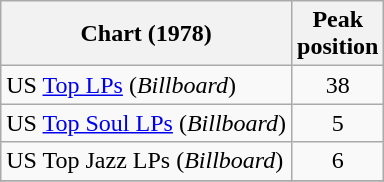<table class="wikitable">
<tr>
<th>Chart (1978)</th>
<th>Peak<br>position</th>
</tr>
<tr>
<td>US <a href='#'>Top LPs</a> (<em>Billboard</em>)</td>
<td align=center>38</td>
</tr>
<tr>
<td>US <a href='#'>Top Soul LPs</a> (<em>Billboard</em>)</td>
<td align=center>5</td>
</tr>
<tr>
<td>US Top Jazz LPs (<em>Billboard</em>)</td>
<td align=center>6</td>
</tr>
<tr>
</tr>
</table>
